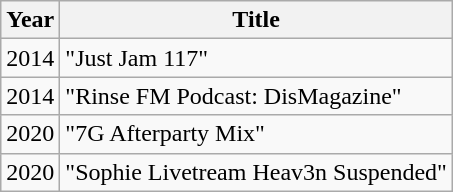<table class="wikitable">
<tr>
<th scope="col">Year</th>
<th scope="col">Title</th>
</tr>
<tr>
<td>2014</td>
<td>"Just Jam 117"</td>
</tr>
<tr>
<td>2014</td>
<td>"Rinse FM Podcast: DisMagazine"</td>
</tr>
<tr>
<td>2020</td>
<td>"7G Afterparty Mix"</td>
</tr>
<tr>
<td>2020</td>
<td>"Sophie Livetream Heav3n Suspended"</td>
</tr>
</table>
